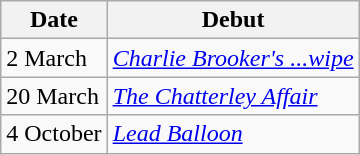<table class="wikitable">
<tr>
<th>Date</th>
<th>Debut</th>
</tr>
<tr>
<td>2 March</td>
<td><em><a href='#'>Charlie Brooker's ...wipe</a></em></td>
</tr>
<tr>
<td>20 March</td>
<td><em><a href='#'>The Chatterley Affair</a></em></td>
</tr>
<tr>
<td>4 October</td>
<td><em><a href='#'>Lead Balloon</a></em></td>
</tr>
</table>
